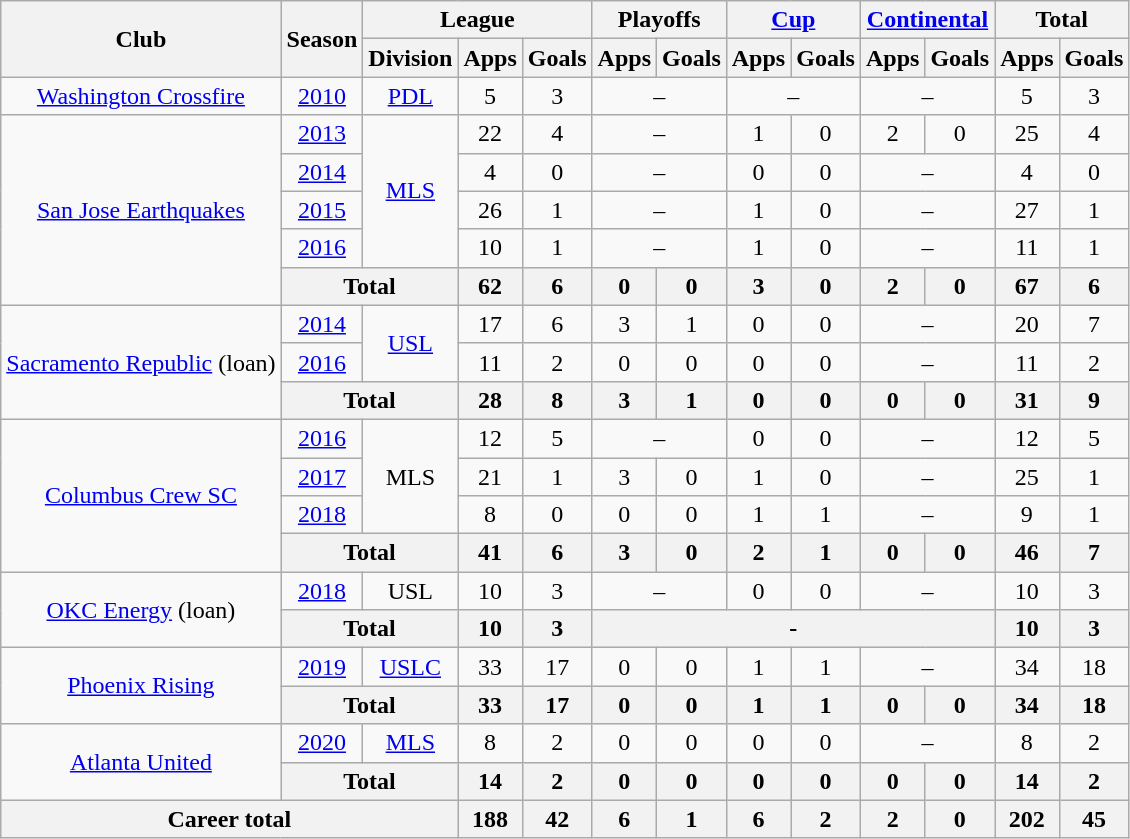<table class="wikitable" style="text-align: center;">
<tr>
<th rowspan=2>Club</th>
<th rowspan=2>Season</th>
<th colspan=3>League</th>
<th colspan=2>Playoffs</th>
<th colspan=2><a href='#'>Cup</a></th>
<th colspan=2><a href='#'>Continental</a></th>
<th colspan=2>Total</th>
</tr>
<tr>
<th>Division</th>
<th>Apps</th>
<th>Goals</th>
<th>Apps</th>
<th>Goals</th>
<th>Apps</th>
<th>Goals</th>
<th>Apps</th>
<th>Goals</th>
<th>Apps</th>
<th>Goals</th>
</tr>
<tr>
<td><a href='#'>Washington Crossfire</a></td>
<td><a href='#'>2010</a></td>
<td><a href='#'>PDL</a></td>
<td>5</td>
<td>3</td>
<td colspan=2>–</td>
<td colspan=2>–</td>
<td colspan=2>–</td>
<td>5</td>
<td>3</td>
</tr>
<tr>
<td rowspan=5><a href='#'>San Jose Earthquakes</a></td>
<td><a href='#'>2013</a></td>
<td rowspan=4><a href='#'>MLS</a></td>
<td>22</td>
<td>4</td>
<td colspan=2>–</td>
<td>1</td>
<td>0</td>
<td>2</td>
<td>0</td>
<td>25</td>
<td>4</td>
</tr>
<tr>
<td><a href='#'>2014</a></td>
<td>4</td>
<td>0</td>
<td colspan=2>–</td>
<td>0</td>
<td>0</td>
<td colspan=2>–</td>
<td>4</td>
<td>0</td>
</tr>
<tr>
<td><a href='#'>2015</a></td>
<td>26</td>
<td>1</td>
<td colspan=2>–</td>
<td>1</td>
<td>0</td>
<td colspan=2>–</td>
<td>27</td>
<td>1</td>
</tr>
<tr>
<td><a href='#'>2016</a></td>
<td>10</td>
<td>1</td>
<td colspan=2>–</td>
<td>1</td>
<td>0</td>
<td colspan=2>–</td>
<td>11</td>
<td>1</td>
</tr>
<tr>
<th colspan=2>Total</th>
<th>62</th>
<th>6</th>
<th>0</th>
<th>0</th>
<th>3</th>
<th>0</th>
<th>2</th>
<th>0</th>
<th>67</th>
<th>6</th>
</tr>
<tr>
<td rowspan=3><a href='#'>Sacramento Republic</a> (loan)</td>
<td><a href='#'>2014</a></td>
<td rowspan=2><a href='#'>USL</a></td>
<td>17</td>
<td>6</td>
<td>3</td>
<td>1</td>
<td>0</td>
<td>0</td>
<td colspan=2>–</td>
<td>20</td>
<td>7</td>
</tr>
<tr>
<td><a href='#'>2016</a></td>
<td>11</td>
<td>2</td>
<td>0</td>
<td>0</td>
<td>0</td>
<td>0</td>
<td colspan=2>–</td>
<td>11</td>
<td>2</td>
</tr>
<tr>
<th colspan=2>Total</th>
<th>28</th>
<th>8</th>
<th>3</th>
<th>1</th>
<th>0</th>
<th>0</th>
<th>0</th>
<th>0</th>
<th>31</th>
<th>9</th>
</tr>
<tr>
<td rowspan=4><a href='#'>Columbus Crew SC</a></td>
<td><a href='#'>2016</a></td>
<td rowspan=3>MLS</td>
<td>12</td>
<td>5</td>
<td colspan=2>–</td>
<td>0</td>
<td>0</td>
<td colspan=2>–</td>
<td>12</td>
<td>5</td>
</tr>
<tr>
<td><a href='#'>2017</a></td>
<td>21</td>
<td>1</td>
<td>3</td>
<td>0</td>
<td>1</td>
<td>0</td>
<td colspan=2>–</td>
<td>25</td>
<td>1</td>
</tr>
<tr>
<td><a href='#'>2018</a></td>
<td>8</td>
<td>0</td>
<td>0</td>
<td>0</td>
<td>1</td>
<td>1</td>
<td colspan=2>–</td>
<td>9</td>
<td>1</td>
</tr>
<tr>
<th colspan=2>Total</th>
<th>41</th>
<th>6</th>
<th>3</th>
<th>0</th>
<th>2</th>
<th>1</th>
<th>0</th>
<th>0</th>
<th>46</th>
<th>7</th>
</tr>
<tr>
<td rowspan="2"><a href='#'>OKC Energy</a> (loan)</td>
<td><a href='#'>2018</a></td>
<td>USL</td>
<td>10</td>
<td>3</td>
<td colspan=2>–</td>
<td>0</td>
<td>0</td>
<td colspan=2>–</td>
<td>10</td>
<td>3</td>
</tr>
<tr>
<th colspan="2">Total</th>
<th>10</th>
<th>3</th>
<th colspan="6">-</th>
<th>10</th>
<th>3</th>
</tr>
<tr>
<td rowspan="2"><a href='#'>Phoenix Rising</a></td>
<td><a href='#'>2019</a></td>
<td><a href='#'>USLC</a></td>
<td>33</td>
<td>17</td>
<td>0</td>
<td>0</td>
<td>1</td>
<td>1</td>
<td colspan="2">–</td>
<td>34</td>
<td>18</td>
</tr>
<tr>
<th colspan=2>Total</th>
<th>33</th>
<th>17</th>
<th>0</th>
<th>0</th>
<th>1</th>
<th>1</th>
<th>0</th>
<th>0</th>
<th>34</th>
<th>18</th>
</tr>
<tr>
<td rowspan="2"><a href='#'>Atlanta United</a></td>
<td><a href='#'>2020</a></td>
<td><a href='#'>MLS</a></td>
<td>8</td>
<td>2</td>
<td>0</td>
<td>0</td>
<td>0</td>
<td>0</td>
<td colspan="2">–</td>
<td>8</td>
<td>2</td>
</tr>
<tr>
<th colspan=2>Total</th>
<th>14</th>
<th>2</th>
<th>0</th>
<th>0</th>
<th>0</th>
<th>0</th>
<th>0</th>
<th>0</th>
<th>14</th>
<th>2</th>
</tr>
<tr>
<th colspan="3">Career total</th>
<th>188</th>
<th>42</th>
<th>6</th>
<th>1</th>
<th>6</th>
<th>2</th>
<th>2</th>
<th>0</th>
<th>202</th>
<th>45</th>
</tr>
</table>
